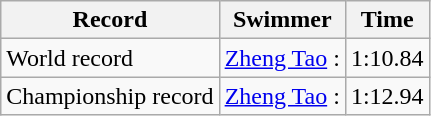<table class="wikitable">
<tr>
<th>Record</th>
<th>Swimmer</th>
<th>Time</th>
</tr>
<tr>
<td>World record</td>
<td> <a href='#'>Zheng Tao</a> :</td>
<td>1:10.84</td>
</tr>
<tr>
<td>Championship record</td>
<td> <a href='#'>Zheng Tao</a> :</td>
<td>1:12.94</td>
</tr>
</table>
